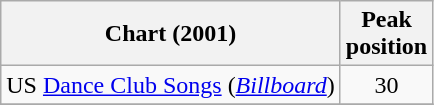<table class="wikitable">
<tr>
<th>Chart (2001)</th>
<th>Peak<br>position</th>
</tr>
<tr>
<td>US <a href='#'>Dance Club Songs</a> (<em><a href='#'>Billboard</a></em>)</td>
<td align="center">30</td>
</tr>
<tr>
</tr>
</table>
